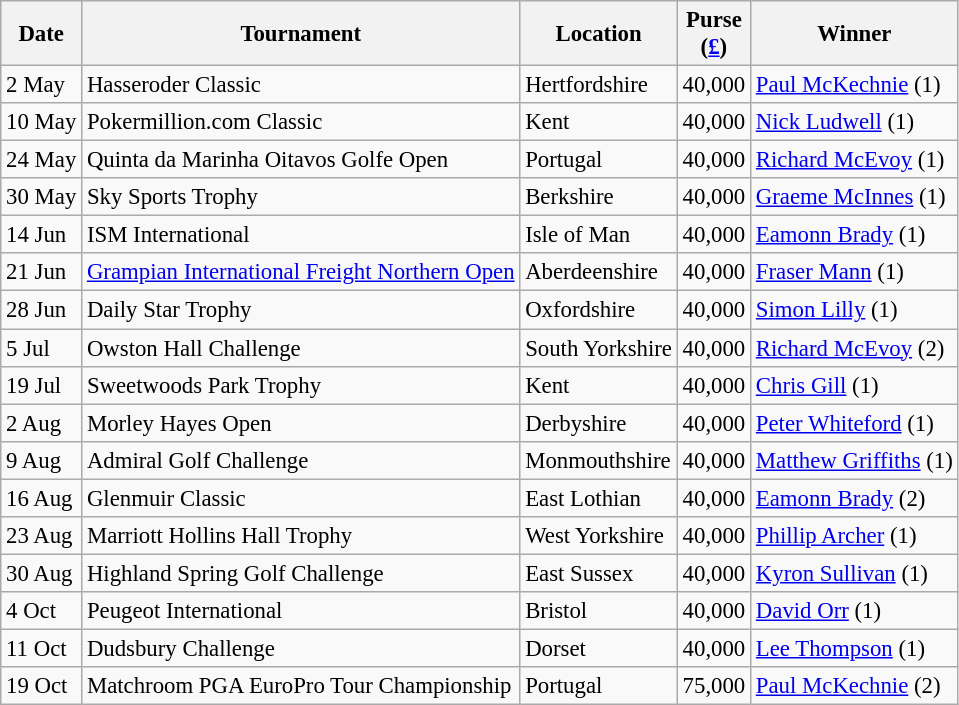<table class="wikitable" style="font-size:95%;">
<tr>
<th>Date</th>
<th>Tournament</th>
<th>Location</th>
<th>Purse<br>(<a href='#'>£</a>)</th>
<th>Winner</th>
</tr>
<tr>
<td>2 May</td>
<td>Hasseroder Classic</td>
<td>Hertfordshire</td>
<td align=right>40,000</td>
<td> <a href='#'>Paul McKechnie</a> (1)</td>
</tr>
<tr>
<td>10 May</td>
<td>Pokermillion.com Classic</td>
<td>Kent</td>
<td align=right>40,000</td>
<td> <a href='#'>Nick Ludwell</a> (1)</td>
</tr>
<tr>
<td>24 May</td>
<td>Quinta da Marinha Oitavos Golfe Open</td>
<td>Portugal</td>
<td align=right>40,000</td>
<td> <a href='#'>Richard McEvoy</a> (1)</td>
</tr>
<tr>
<td>30 May</td>
<td>Sky Sports Trophy</td>
<td>Berkshire</td>
<td align=right>40,000</td>
<td> <a href='#'>Graeme McInnes</a> (1)</td>
</tr>
<tr>
<td>14 Jun</td>
<td>ISM International</td>
<td>Isle of Man</td>
<td align=right>40,000</td>
<td> <a href='#'>Eamonn Brady</a> (1)</td>
</tr>
<tr>
<td>21 Jun</td>
<td><a href='#'>Grampian International Freight Northern Open</a></td>
<td>Aberdeenshire</td>
<td align=right>40,000</td>
<td> <a href='#'>Fraser Mann</a> (1)</td>
</tr>
<tr>
<td>28 Jun</td>
<td>Daily Star Trophy</td>
<td>Oxfordshire</td>
<td align=right>40,000</td>
<td> <a href='#'>Simon Lilly</a> (1)</td>
</tr>
<tr>
<td>5 Jul</td>
<td>Owston Hall Challenge</td>
<td>South Yorkshire</td>
<td align=right>40,000</td>
<td> <a href='#'>Richard McEvoy</a> (2)</td>
</tr>
<tr>
<td>19 Jul</td>
<td>Sweetwoods Park Trophy</td>
<td>Kent</td>
<td align=right>40,000</td>
<td> <a href='#'>Chris Gill</a> (1)</td>
</tr>
<tr>
<td>2 Aug</td>
<td>Morley Hayes Open</td>
<td>Derbyshire</td>
<td align=right>40,000</td>
<td> <a href='#'>Peter Whiteford</a> (1)</td>
</tr>
<tr>
<td>9 Aug</td>
<td>Admiral Golf Challenge</td>
<td>Monmouthshire</td>
<td align=right>40,000</td>
<td> <a href='#'>Matthew Griffiths</a> (1)</td>
</tr>
<tr>
<td>16 Aug</td>
<td>Glenmuir Classic</td>
<td>East Lothian</td>
<td align=right>40,000</td>
<td> <a href='#'>Eamonn Brady</a> (2)</td>
</tr>
<tr>
<td>23 Aug</td>
<td>Marriott Hollins Hall Trophy</td>
<td>West Yorkshire</td>
<td align=right>40,000</td>
<td> <a href='#'>Phillip Archer</a> (1)</td>
</tr>
<tr>
<td>30 Aug</td>
<td>Highland Spring Golf Challenge</td>
<td>East Sussex</td>
<td align=right>40,000</td>
<td> <a href='#'>Kyron Sullivan</a> (1)</td>
</tr>
<tr>
<td>4 Oct</td>
<td>Peugeot International</td>
<td>Bristol</td>
<td align=right>40,000</td>
<td> <a href='#'>David Orr</a> (1)</td>
</tr>
<tr>
<td>11 Oct</td>
<td>Dudsbury Challenge</td>
<td>Dorset</td>
<td align=right>40,000</td>
<td> <a href='#'>Lee Thompson</a> (1)</td>
</tr>
<tr>
<td>19 Oct</td>
<td>Matchroom PGA EuroPro Tour Championship</td>
<td>Portugal</td>
<td align=right>75,000</td>
<td> <a href='#'>Paul McKechnie</a> (2)</td>
</tr>
</table>
